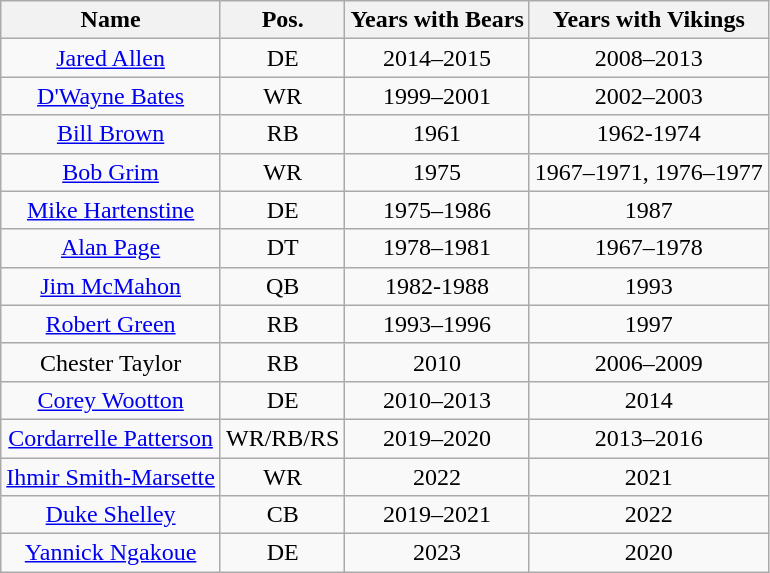<table class="wikitable" style="text-align:center">
<tr>
<th>Name</th>
<th>Pos.</th>
<th>Years with Bears</th>
<th>Years with Vikings</th>
</tr>
<tr>
<td><a href='#'>Jared Allen</a></td>
<td>DE</td>
<td>2014–2015</td>
<td>2008–2013</td>
</tr>
<tr>
<td><a href='#'>D'Wayne Bates</a></td>
<td>WR</td>
<td>1999–2001</td>
<td>2002–2003</td>
</tr>
<tr>
<td><a href='#'>Bill Brown</a></td>
<td>RB</td>
<td>1961</td>
<td>1962-1974</td>
</tr>
<tr>
<td><a href='#'>Bob Grim</a></td>
<td>WR</td>
<td>1975</td>
<td>1967–1971, 1976–1977</td>
</tr>
<tr>
<td><a href='#'>Mike Hartenstine</a></td>
<td>DE</td>
<td>1975–1986</td>
<td>1987</td>
</tr>
<tr>
<td><a href='#'>Alan Page</a></td>
<td>DT</td>
<td>1978–1981</td>
<td>1967–1978</td>
</tr>
<tr>
<td><a href='#'>Jim McMahon</a></td>
<td>QB</td>
<td>1982-1988</td>
<td>1993</td>
</tr>
<tr>
<td><a href='#'>Robert Green</a></td>
<td>RB</td>
<td>1993–1996</td>
<td>1997</td>
</tr>
<tr>
<td>Chester Taylor</td>
<td>RB</td>
<td>2010</td>
<td>2006–2009</td>
</tr>
<tr>
<td><a href='#'>Corey Wootton</a></td>
<td>DE</td>
<td>2010–2013</td>
<td>2014</td>
</tr>
<tr>
<td><a href='#'>Cordarrelle Patterson</a></td>
<td>WR/RB/RS</td>
<td>2019–2020</td>
<td>2013–2016</td>
</tr>
<tr>
<td><a href='#'>Ihmir Smith-Marsette</a></td>
<td>WR</td>
<td>2022</td>
<td>2021</td>
</tr>
<tr>
<td><a href='#'>Duke Shelley</a></td>
<td>CB</td>
<td>2019–2021</td>
<td>2022</td>
</tr>
<tr>
<td><a href='#'>Yannick Ngakoue</a></td>
<td>DE</td>
<td>2023</td>
<td>2020</td>
</tr>
</table>
